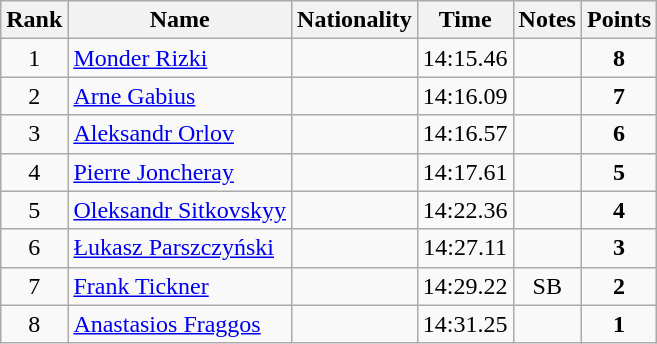<table class="wikitable sortable" style="text-align:center">
<tr>
<th>Rank</th>
<th>Name</th>
<th>Nationality</th>
<th>Time</th>
<th>Notes</th>
<th>Points</th>
</tr>
<tr>
<td>1</td>
<td align=left><a href='#'>Monder Rizki</a></td>
<td align=left></td>
<td>14:15.46</td>
<td></td>
<td><strong>8</strong></td>
</tr>
<tr>
<td>2</td>
<td align=left><a href='#'>Arne Gabius</a></td>
<td align=left></td>
<td>14:16.09</td>
<td></td>
<td><strong>7</strong></td>
</tr>
<tr>
<td>3</td>
<td align=left><a href='#'>Aleksandr Orlov</a></td>
<td align=left></td>
<td>14:16.57</td>
<td></td>
<td><strong>6</strong></td>
</tr>
<tr>
<td>4</td>
<td align=left><a href='#'>Pierre Joncheray</a></td>
<td align=left></td>
<td>14:17.61</td>
<td></td>
<td><strong>5</strong></td>
</tr>
<tr>
<td>5</td>
<td align=left><a href='#'>Oleksandr Sitkovskyy</a></td>
<td align=left></td>
<td>14:22.36</td>
<td></td>
<td><strong>4</strong></td>
</tr>
<tr>
<td>6</td>
<td align=left><a href='#'>Łukasz Parszczyński</a></td>
<td align=left></td>
<td>14:27.11</td>
<td></td>
<td><strong>3</strong></td>
</tr>
<tr>
<td>7</td>
<td align=left><a href='#'>Frank Tickner</a></td>
<td align=left></td>
<td>14:29.22</td>
<td>SB</td>
<td><strong>2</strong></td>
</tr>
<tr>
<td>8</td>
<td align=left><a href='#'>Anastasios Fraggos</a></td>
<td align=left></td>
<td>14:31.25</td>
<td></td>
<td><strong>1</strong></td>
</tr>
</table>
